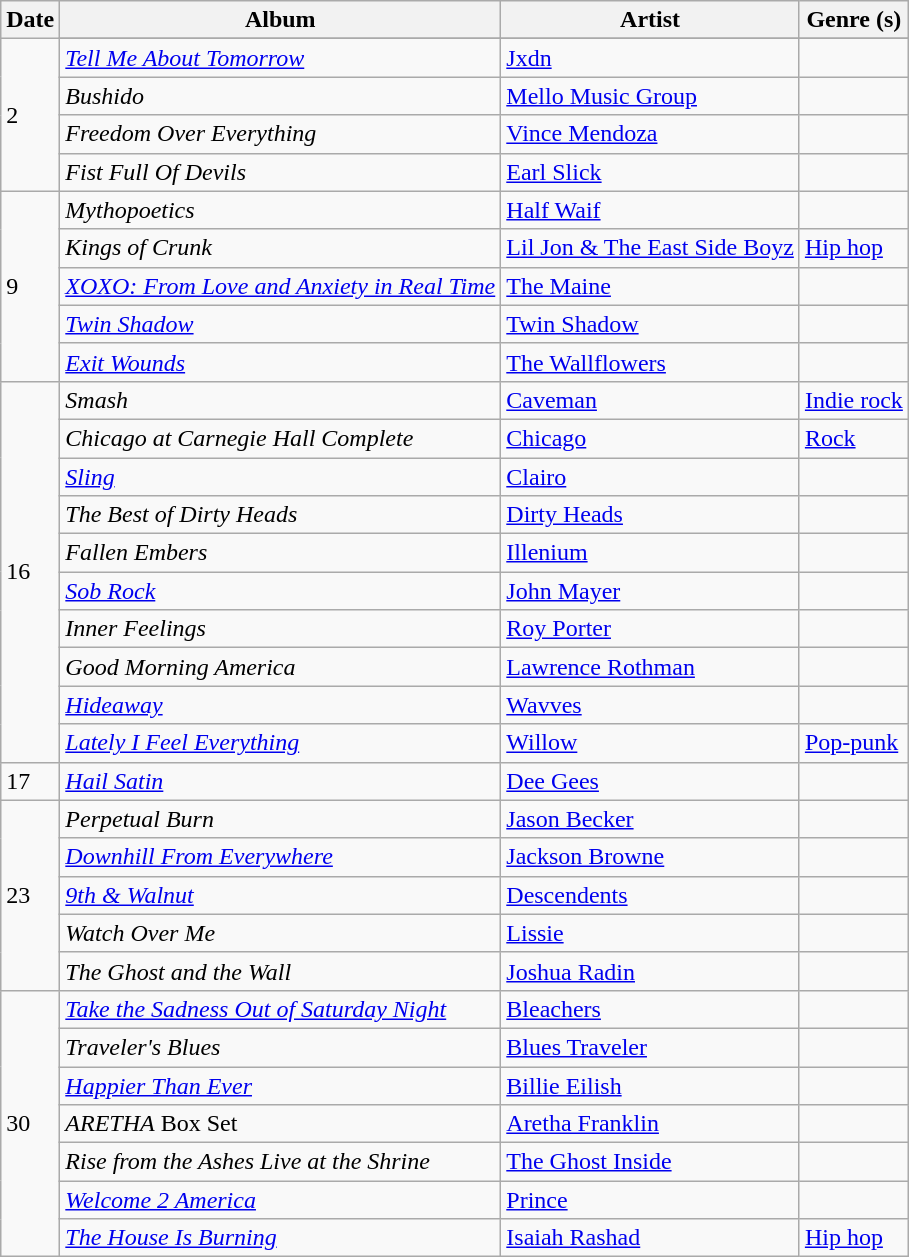<table class="wikitable">
<tr>
<th>Date</th>
<th>Album</th>
<th>Artist</th>
<th>Genre (s)</th>
</tr>
<tr>
<td rowspan="5">2</td>
</tr>
<tr>
<td><em><a href='#'>Tell Me About Tomorrow</a></em></td>
<td><a href='#'>Jxdn</a></td>
<td></td>
</tr>
<tr>
<td><em>Bushido</em></td>
<td><a href='#'>Mello Music Group</a></td>
<td></td>
</tr>
<tr>
<td><em>Freedom Over Everything</em></td>
<td><a href='#'>Vince Mendoza</a></td>
<td></td>
</tr>
<tr>
<td><em>Fist Full Of Devils</em></td>
<td><a href='#'>Earl Slick</a></td>
<td></td>
</tr>
<tr>
<td rowspan="5">9</td>
<td><em>Mythopoetics</em></td>
<td><a href='#'>Half Waif</a></td>
<td></td>
</tr>
<tr>
<td><em>Kings of Crunk</em></td>
<td><a href='#'>Lil Jon & The East Side Boyz</a></td>
<td><a href='#'>Hip hop</a></td>
</tr>
<tr>
<td><em><a href='#'>XOXO: From Love and Anxiety in Real Time</a></em></td>
<td><a href='#'>The Maine</a></td>
<td></td>
</tr>
<tr>
<td><em><a href='#'>Twin Shadow</a></em></td>
<td><a href='#'>Twin Shadow</a></td>
<td></td>
</tr>
<tr>
<td><em><a href='#'>Exit Wounds</a></em></td>
<td><a href='#'>The Wallflowers</a></td>
<td></td>
</tr>
<tr>
<td rowspan="10">16</td>
<td><em>Smash</em></td>
<td><a href='#'>Caveman</a></td>
<td><a href='#'>Indie rock</a></td>
</tr>
<tr>
<td><em>Chicago at Carnegie Hall Complete</em></td>
<td><a href='#'>Chicago</a></td>
<td><a href='#'>Rock</a></td>
</tr>
<tr>
<td><em><a href='#'>Sling</a></em></td>
<td><a href='#'>Clairo</a></td>
<td></td>
</tr>
<tr>
<td><em>The Best of Dirty Heads</em></td>
<td><a href='#'>Dirty Heads</a></td>
<td></td>
</tr>
<tr>
<td><em>Fallen Embers</em></td>
<td><a href='#'>Illenium</a></td>
<td></td>
</tr>
<tr>
<td><em><a href='#'>Sob Rock</a></em></td>
<td><a href='#'>John Mayer</a></td>
<td></td>
</tr>
<tr>
<td><em>Inner Feelings</em></td>
<td><a href='#'>Roy Porter</a></td>
<td></td>
</tr>
<tr>
<td><em>Good Morning America</em></td>
<td><a href='#'>Lawrence Rothman</a></td>
<td></td>
</tr>
<tr>
<td><em><a href='#'>Hideaway</a></em></td>
<td><a href='#'>Wavves</a></td>
<td></td>
</tr>
<tr>
<td><em><a href='#'>Lately I Feel Everything</a></em></td>
<td><a href='#'>Willow</a></td>
<td><a href='#'>Pop-punk</a></td>
</tr>
<tr>
<td>17</td>
<td><em><a href='#'>Hail Satin</a></em></td>
<td><a href='#'>Dee Gees</a></td>
<td></td>
</tr>
<tr>
<td rowspan="5">23</td>
<td><em>Perpetual Burn</em></td>
<td><a href='#'>Jason Becker</a></td>
<td></td>
</tr>
<tr>
<td><em><a href='#'>Downhill From Everywhere</a></em></td>
<td><a href='#'>Jackson Browne</a></td>
<td></td>
</tr>
<tr>
<td><em><a href='#'>9th & Walnut</a></em></td>
<td><a href='#'>Descendents</a></td>
<td></td>
</tr>
<tr>
<td><em>Watch Over Me</em></td>
<td><a href='#'>Lissie</a></td>
<td></td>
</tr>
<tr>
<td><em>The Ghost and the Wall</em></td>
<td><a href='#'>Joshua Radin</a></td>
<td></td>
</tr>
<tr>
<td rowspan="7">30</td>
<td><em><a href='#'>Take the Sadness Out of Saturday Night</a></em></td>
<td><a href='#'>Bleachers</a></td>
<td></td>
</tr>
<tr>
<td><em>Traveler's Blues</em></td>
<td><a href='#'>Blues Traveler</a></td>
<td></td>
</tr>
<tr>
<td><em><a href='#'>Happier Than Ever</a></em></td>
<td><a href='#'>Billie Eilish</a></td>
<td></td>
</tr>
<tr>
<td><em>ARETHA</em> Box Set</td>
<td><a href='#'>Aretha Franklin</a></td>
<td></td>
</tr>
<tr>
<td><em>Rise from the Ashes Live at the Shrine</em></td>
<td><a href='#'>The Ghost Inside</a></td>
<td></td>
</tr>
<tr>
<td><em><a href='#'>Welcome 2 America</a></em></td>
<td><a href='#'>Prince</a></td>
<td></td>
</tr>
<tr>
<td><em><a href='#'>The House Is Burning</a></em></td>
<td><a href='#'>Isaiah Rashad</a></td>
<td><a href='#'>Hip hop</a></td>
</tr>
</table>
